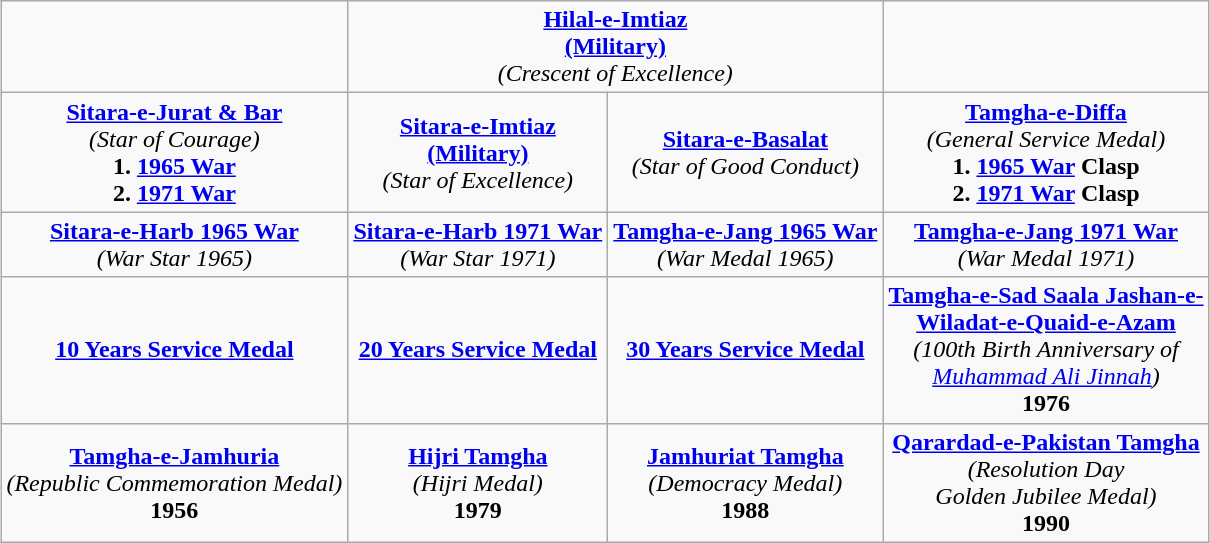<table class="wikitable" style="margin:1em auto; text-align:center;">
<tr>
<td></td>
<td colspan="2"><a href='#'><strong>Hilal-e-Imtiaz</strong></a><br><strong><a href='#'>(Military)</a></strong><br><em>(Crescent of Excellence)</em></td>
<td></td>
</tr>
<tr>
<td><strong><a href='#'>Sitara-e-Jurat & Bar</a></strong><br><em>(Star of Courage)</em><br><strong>1. <a href='#'>1965 War</a></strong><br><strong>2. <a href='#'>1971 War</a></strong></td>
<td><strong><a href='#'>Sitara-e-Imtiaz</a></strong><br><strong><a href='#'>(Military)</a></strong><br><em>(Star of Excellence)</em></td>
<td><strong><a href='#'>Sitara-e-Basalat</a></strong><br><em>(Star of Good Conduct)</em></td>
<td><strong><a href='#'>Tamgha-e-Diffa</a></strong><br><em>(General Service Medal)</em><br><strong>1. <a href='#'>1965 War</a> Clasp</strong><br><strong>2. <a href='#'>1971 War</a> Clasp</strong></td>
</tr>
<tr>
<td><strong><a href='#'>Sitara-e-Harb 1965 War</a></strong><br><em>(War Star 1965)</em></td>
<td><strong><a href='#'>Sitara-e-Harb 1971 War</a></strong><br><em>(War Star 1971)</em></td>
<td><strong><a href='#'>Tamgha-e-Jang 1965 War</a></strong><br><em>(War Medal 1965)</em></td>
<td><strong><a href='#'>Tamgha-e-Jang 1971 War</a></strong><br><em>(War Medal 1971)</em></td>
</tr>
<tr>
<td><strong><a href='#'>10 Years Service Medal</a></strong></td>
<td><strong><a href='#'>20 Years Service Medal</a></strong></td>
<td><strong><a href='#'>30 Years Service Medal</a></strong></td>
<td><strong><a href='#'>Tamgha-e-Sad Saala Jashan-e-</a></strong><br><strong><a href='#'>Wiladat-e-Quaid-e-Azam</a></strong><br><em>(100th Birth Anniversary of</em><br><em><a href='#'>Muhammad Ali Jinnah</a>)</em><br><strong>1976</strong></td>
</tr>
<tr>
<td><strong><a href='#'>Tamgha-e-Jamhuria</a></strong><br><em>(Republic Commemoration Medal)</em><br><strong>1956</strong></td>
<td><strong><a href='#'>Hijri Tamgha</a></strong><br><em>(Hijri Medal)</em><br><strong>1979</strong></td>
<td><strong><a href='#'>Jamhuriat Tamgha</a></strong><br><em>(Democracy Medal)</em><br><strong>1988</strong></td>
<td><strong><a href='#'>Qarardad-e-Pakistan Tamgha</a></strong><br><em>(Resolution Day</em><br><em>Golden Jubilee Medal)</em><br><strong>1990</strong></td>
</tr>
</table>
